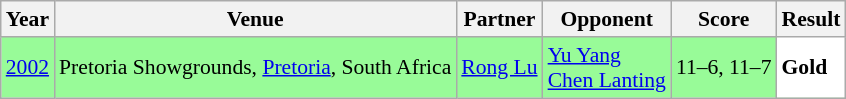<table class="sortable wikitable" style="font-size: 90%;">
<tr>
<th>Year</th>
<th>Venue</th>
<th>Partner</th>
<th>Opponent</th>
<th>Score</th>
<th>Result</th>
</tr>
<tr style="background:#98FB98">
<td align="center"><a href='#'>2002</a></td>
<td align="left">Pretoria Showgrounds, <a href='#'>Pretoria</a>, South Africa</td>
<td align="left"> <a href='#'>Rong Lu</a></td>
<td align="left"> <a href='#'>Yu Yang</a> <br>  <a href='#'>Chen Lanting</a></td>
<td align="left">11–6, 11–7</td>
<td style="text-align:left; background:white"> <strong>Gold</strong></td>
</tr>
</table>
